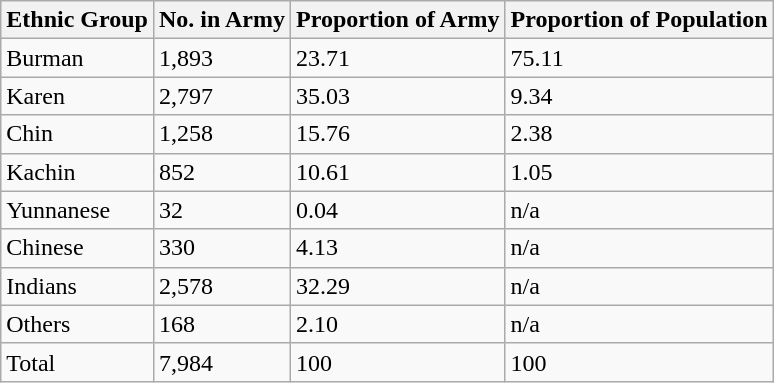<table class=wikitable>
<tr>
<th>Ethnic Group</th>
<th>No. in Army</th>
<th>Proportion of Army</th>
<th>Proportion of Population</th>
</tr>
<tr>
<td>Burman</td>
<td>1,893</td>
<td>23.71</td>
<td>75.11</td>
</tr>
<tr>
<td>Karen</td>
<td>2,797</td>
<td>35.03</td>
<td>9.34</td>
</tr>
<tr>
<td>Chin</td>
<td>1,258</td>
<td>15.76</td>
<td>2.38</td>
</tr>
<tr>
<td>Kachin</td>
<td>852</td>
<td>10.61</td>
<td>1.05</td>
</tr>
<tr>
<td>Yunnanese</td>
<td>32</td>
<td>0.04</td>
<td>n/a</td>
</tr>
<tr>
<td>Chinese</td>
<td>330</td>
<td>4.13</td>
<td>n/a</td>
</tr>
<tr>
<td>Indians</td>
<td>2,578</td>
<td>32.29</td>
<td>n/a</td>
</tr>
<tr>
<td>Others</td>
<td>168</td>
<td>2.10</td>
<td>n/a</td>
</tr>
<tr>
<td>Total</td>
<td>7,984</td>
<td>100</td>
<td>100</td>
</tr>
</table>
